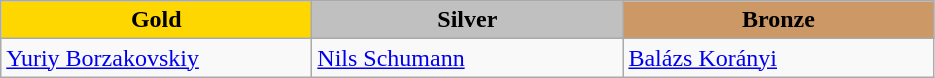<table class="wikitable" style="text-align:left">
<tr align="center">
<td width=200 bgcolor=gold><strong>Gold</strong></td>
<td width=200 bgcolor=silver><strong>Silver</strong></td>
<td width=200 bgcolor=CC9966><strong>Bronze</strong></td>
</tr>
<tr>
<td><a href='#'>Yuriy Borzakovskiy</a><br><em></em></td>
<td><a href='#'>Nils Schumann</a><br><em></em></td>
<td><a href='#'>Balázs Korányi</a><br><em></em></td>
</tr>
</table>
